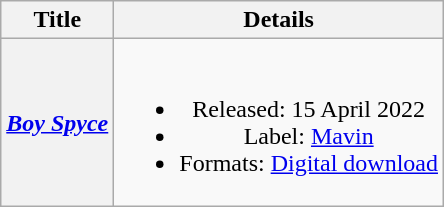<table class="wikitable plainrowheaders" style="text-align:center;">
<tr>
<th scope="col">Title</th>
<th scope="col">Details</th>
</tr>
<tr>
<th scope="row"><em><a href='#'>Boy Spyce</a></em></th>
<td><br><ul><li>Released: 15 April 2022</li><li>Label: <a href='#'>Mavin</a></li><li>Formats: <a href='#'>Digital download</a></li></ul></td>
</tr>
</table>
